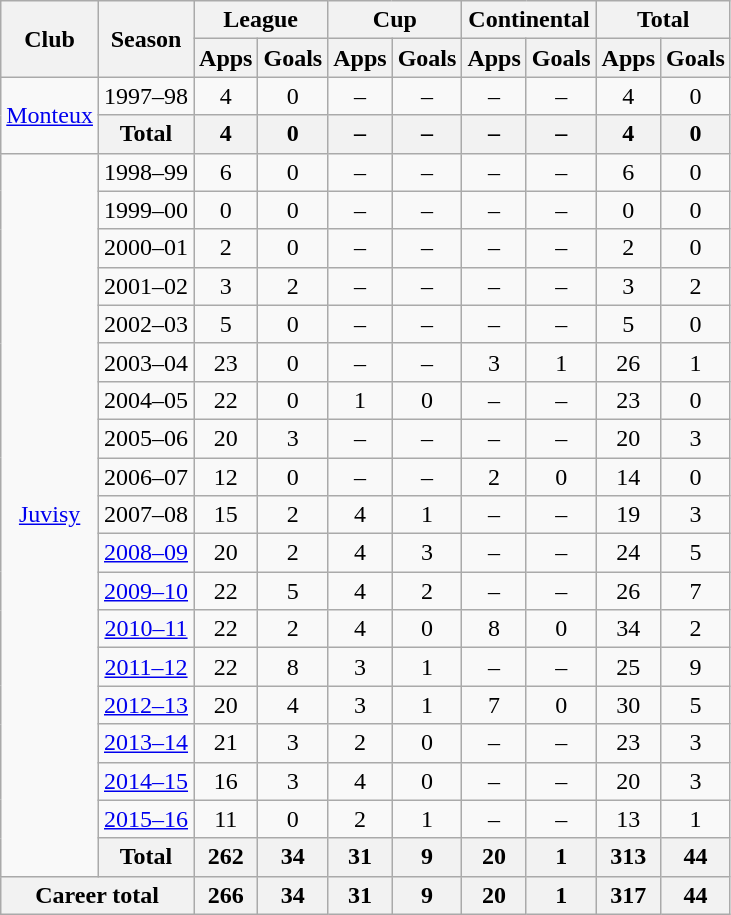<table class="wikitable" style="text-align: center;">
<tr>
<th rowspan="2">Club</th>
<th rowspan="2">Season</th>
<th colspan="2">League</th>
<th colspan="2">Cup</th>
<th colspan="2">Continental</th>
<th colspan="2">Total</th>
</tr>
<tr>
<th>Apps</th>
<th>Goals</th>
<th>Apps</th>
<th>Goals</th>
<th>Apps</th>
<th>Goals</th>
<th>Apps</th>
<th>Goals</th>
</tr>
<tr>
<td rowspan="2" valign="center"><a href='#'>Monteux</a></td>
<td>1997–98</td>
<td>4</td>
<td>0</td>
<td>–</td>
<td>–</td>
<td>–</td>
<td>–</td>
<td>4</td>
<td>0</td>
</tr>
<tr>
<th>Total</th>
<th>4</th>
<th>0</th>
<th>–</th>
<th>–</th>
<th>–</th>
<th>–</th>
<th>4</th>
<th>0</th>
</tr>
<tr>
<td rowspan="19" valign="center"><a href='#'>Juvisy</a></td>
<td>1998–99</td>
<td>6</td>
<td>0</td>
<td>–</td>
<td>–</td>
<td>–</td>
<td>–</td>
<td>6</td>
<td>0</td>
</tr>
<tr>
<td>1999–00</td>
<td>0</td>
<td>0</td>
<td>–</td>
<td>–</td>
<td>–</td>
<td>–</td>
<td>0</td>
<td>0</td>
</tr>
<tr>
<td>2000–01</td>
<td>2</td>
<td>0</td>
<td>–</td>
<td>–</td>
<td>–</td>
<td>–</td>
<td>2</td>
<td>0</td>
</tr>
<tr>
<td>2001–02</td>
<td>3</td>
<td>2</td>
<td>–</td>
<td>–</td>
<td>–</td>
<td>–</td>
<td>3</td>
<td>2</td>
</tr>
<tr>
<td>2002–03</td>
<td>5</td>
<td>0</td>
<td>–</td>
<td>–</td>
<td>–</td>
<td>–</td>
<td>5</td>
<td>0</td>
</tr>
<tr>
<td>2003–04</td>
<td>23</td>
<td>0</td>
<td>–</td>
<td>–</td>
<td>3</td>
<td>1</td>
<td>26</td>
<td>1</td>
</tr>
<tr>
<td>2004–05</td>
<td>22</td>
<td>0</td>
<td>1</td>
<td>0</td>
<td>–</td>
<td>–</td>
<td>23</td>
<td>0</td>
</tr>
<tr>
<td>2005–06</td>
<td>20</td>
<td>3</td>
<td>–</td>
<td>–</td>
<td>–</td>
<td>–</td>
<td>20</td>
<td>3</td>
</tr>
<tr>
<td>2006–07</td>
<td>12</td>
<td>0</td>
<td>–</td>
<td>–</td>
<td>2</td>
<td>0</td>
<td>14</td>
<td>0</td>
</tr>
<tr>
<td>2007–08</td>
<td>15</td>
<td>2</td>
<td>4</td>
<td>1</td>
<td>–</td>
<td>–</td>
<td>19</td>
<td>3</td>
</tr>
<tr>
<td><a href='#'>2008–09</a></td>
<td>20</td>
<td>2</td>
<td>4</td>
<td>3</td>
<td>–</td>
<td>–</td>
<td>24</td>
<td>5</td>
</tr>
<tr>
<td><a href='#'>2009–10</a></td>
<td>22</td>
<td>5</td>
<td>4</td>
<td>2</td>
<td>–</td>
<td>–</td>
<td>26</td>
<td>7</td>
</tr>
<tr>
<td><a href='#'>2010–11</a></td>
<td>22</td>
<td>2</td>
<td>4</td>
<td>0</td>
<td>8</td>
<td>0</td>
<td>34</td>
<td>2</td>
</tr>
<tr>
<td><a href='#'>2011–12</a></td>
<td>22</td>
<td>8</td>
<td>3</td>
<td>1</td>
<td>–</td>
<td>–</td>
<td>25</td>
<td>9</td>
</tr>
<tr>
<td><a href='#'>2012–13</a></td>
<td>20</td>
<td>4</td>
<td>3</td>
<td>1</td>
<td>7</td>
<td>0</td>
<td>30</td>
<td>5</td>
</tr>
<tr>
<td><a href='#'>2013–14</a></td>
<td>21</td>
<td>3</td>
<td>2</td>
<td>0</td>
<td>–</td>
<td>–</td>
<td>23</td>
<td>3</td>
</tr>
<tr>
<td><a href='#'>2014–15</a></td>
<td>16</td>
<td>3</td>
<td>4</td>
<td>0</td>
<td>–</td>
<td>–</td>
<td>20</td>
<td>3</td>
</tr>
<tr>
<td><a href='#'>2015–16</a></td>
<td>11</td>
<td>0</td>
<td>2</td>
<td>1</td>
<td>–</td>
<td>–</td>
<td>13</td>
<td>1</td>
</tr>
<tr>
<th>Total</th>
<th>262</th>
<th>34</th>
<th>31</th>
<th>9</th>
<th>20</th>
<th>1</th>
<th>313</th>
<th>44</th>
</tr>
<tr>
<th colspan="2">Career total</th>
<th>266</th>
<th>34</th>
<th>31</th>
<th>9</th>
<th>20</th>
<th>1</th>
<th>317</th>
<th>44</th>
</tr>
</table>
